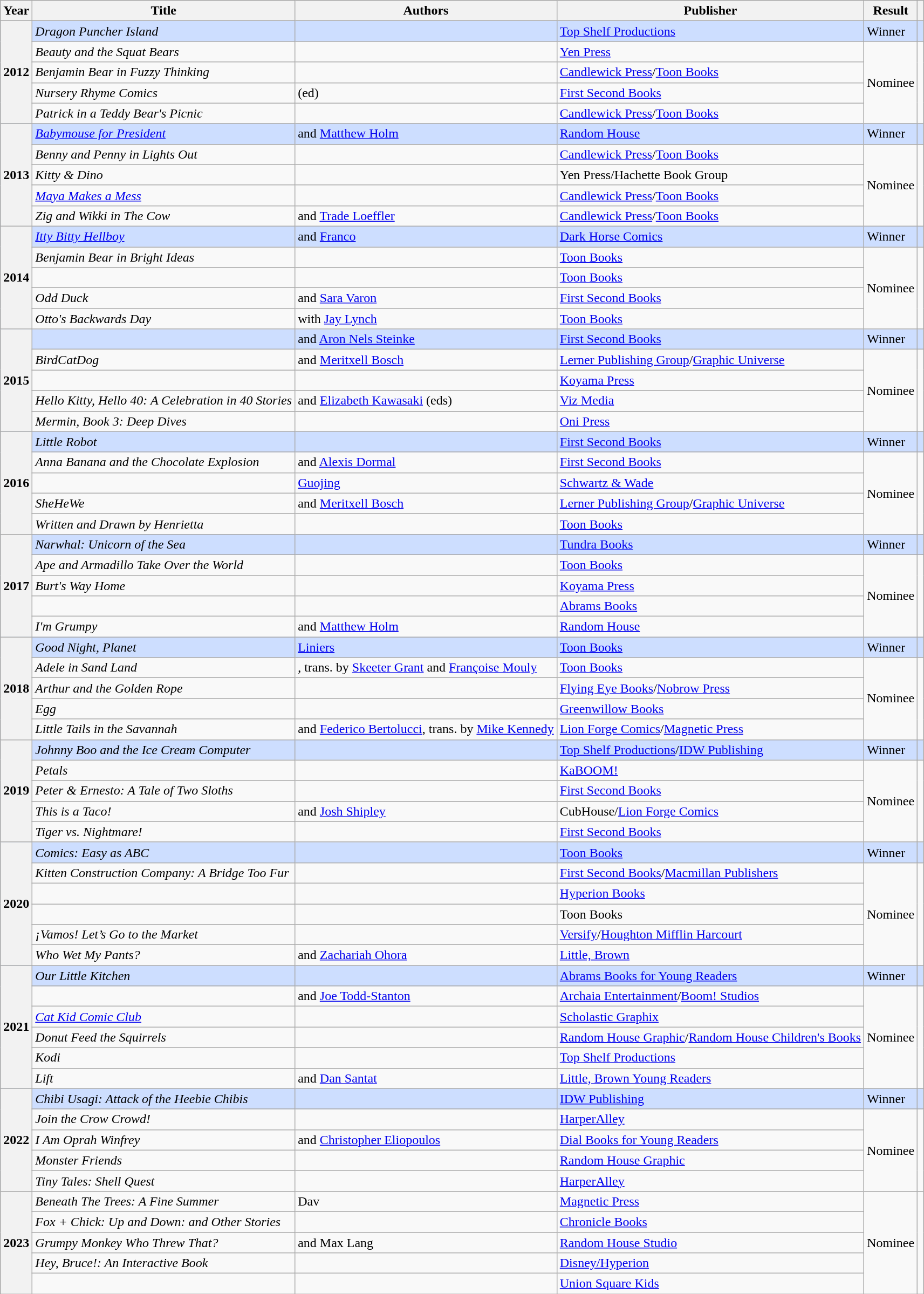<table class="wikitable sortable" style="text-align:left;">
<tr>
<th>Year</th>
<th>Title</th>
<th>Authors</th>
<th>Publisher</th>
<th>Result</th>
<th scope="col" class="unsortable"></th>
</tr>
<tr style="background:#cddeff">
<th rowspan="5" scope="row">2012</th>
<td><em>Dragon Puncher Island</em></td>
<td></td>
<td><a href='#'>Top Shelf Productions</a></td>
<td>Winner</td>
<td></td>
</tr>
<tr>
<td><em>Beauty and the Squat Bears</em></td>
<td></td>
<td><a href='#'>Yen Press</a></td>
<td rowspan="4">Nominee</td>
<td rowspan="4"></td>
</tr>
<tr>
<td><em>Benjamin Bear in Fuzzy Thinking</em></td>
<td></td>
<td><a href='#'>Candlewick Press</a>/<a href='#'>Toon Books</a></td>
</tr>
<tr>
<td><em>Nursery Rhyme Comics</em></td>
<td> (ed)</td>
<td><a href='#'>First Second Books</a></td>
</tr>
<tr>
<td><em>Patrick in a Teddy Bear's Picnic</em></td>
<td></td>
<td><a href='#'>Candlewick Press</a>/<a href='#'>Toon Books</a></td>
</tr>
<tr style="background:#cddeff">
<th rowspan="5" scope="row">2013</th>
<td><em><a href='#'>Babymouse for President</a></em></td>
<td> and <a href='#'>Matthew Holm</a></td>
<td><a href='#'>Random House</a></td>
<td>Winner</td>
<td></td>
</tr>
<tr>
<td><em>Benny and Penny in Lights Out</em></td>
<td></td>
<td><a href='#'>Candlewick Press</a>/<a href='#'>Toon Books</a></td>
<td rowspan="4">Nominee</td>
<td rowspan="4"></td>
</tr>
<tr>
<td><em>Kitty & Dino</em></td>
<td></td>
<td>Yen Press/Hachette Book Group</td>
</tr>
<tr>
<td><em><a href='#'>Maya Makes a Mess</a></em></td>
<td></td>
<td><a href='#'>Candlewick Press</a>/<a href='#'>Toon Books</a></td>
</tr>
<tr>
<td><em>Zig and Wikki in The Cow</em></td>
<td> and <a href='#'>Trade Loeffler</a></td>
<td><a href='#'>Candlewick Press</a>/<a href='#'>Toon Books</a></td>
</tr>
<tr style="background:#cddeff">
<th rowspan="5" scope="row">2014</th>
<td><em><a href='#'>Itty Bitty Hellboy</a></em></td>
<td> and <a href='#'>Franco</a></td>
<td><a href='#'>Dark Horse Comics</a></td>
<td>Winner</td>
<td></td>
</tr>
<tr>
<td><em>Benjamin Bear in Bright Ideas</em></td>
<td></td>
<td><a href='#'>Toon Books</a></td>
<td rowspan="4">Nominee</td>
<td rowspan="4"></td>
</tr>
<tr>
<td><em></em></td>
<td></td>
<td><a href='#'>Toon Books</a></td>
</tr>
<tr>
<td><em>Odd Duck</em></td>
<td> and <a href='#'>Sara Varon</a></td>
<td><a href='#'>First Second Books</a></td>
</tr>
<tr>
<td><em>Otto's Backwards Day</em></td>
<td> with <a href='#'>Jay Lynch</a></td>
<td><a href='#'>Toon Books</a></td>
</tr>
<tr style="background:#cddeff">
<th rowspan="5" scope="row">2015</th>
<td><em></em></td>
<td> and <a href='#'>Aron Nels Steinke</a></td>
<td><a href='#'>First Second Books</a></td>
<td>Winner</td>
<td></td>
</tr>
<tr>
<td><em>BirdCatDog</em></td>
<td> and <a href='#'>Meritxell Bosch</a></td>
<td><a href='#'>Lerner Publishing Group</a>/<a href='#'>Graphic Universe</a></td>
<td rowspan="4">Nominee</td>
<td rowspan="4"></td>
</tr>
<tr>
<td><em></em></td>
<td></td>
<td><a href='#'>Koyama Press</a></td>
</tr>
<tr>
<td><em>Hello Kitty, Hello 40: A Celebration in 40 Stories</em></td>
<td> and <a href='#'>Elizabeth Kawasaki</a> (eds)</td>
<td><a href='#'>Viz Media</a></td>
</tr>
<tr>
<td><em>Mermin, Book 3: Deep Dives</em></td>
<td></td>
<td><a href='#'>Oni Press</a></td>
</tr>
<tr style="background:#cddeff">
<th rowspan="5" scope="row">2016</th>
<td><em>Little Robot</em></td>
<td></td>
<td><a href='#'>First Second Books</a></td>
<td>Winner</td>
<td></td>
</tr>
<tr>
<td><em>Anna Banana and the Chocolate Explosion</em></td>
<td> and <a href='#'>Alexis Dormal</a></td>
<td><a href='#'>First Second Books</a></td>
<td rowspan="4">Nominee</td>
<td rowspan="4"></td>
</tr>
<tr>
<td><em></em></td>
<td><a href='#'>Guojing</a></td>
<td><a href='#'>Schwartz & Wade</a></td>
</tr>
<tr>
<td><em>SheHeWe</em></td>
<td> and <a href='#'>Meritxell Bosch</a></td>
<td><a href='#'>Lerner Publishing Group</a>/<a href='#'>Graphic Universe</a></td>
</tr>
<tr>
<td><em>Written and Drawn by Henrietta</em></td>
<td></td>
<td><a href='#'>Toon Books</a></td>
</tr>
<tr style="background:#cddeff">
<th rowspan="5" scope="row">2017</th>
<td><em>Narwhal: Unicorn of the Sea</em></td>
<td></td>
<td><a href='#'>Tundra Books</a></td>
<td>Winner</td>
<td></td>
</tr>
<tr>
<td><em>Ape and Armadillo Take Over the World</em></td>
<td></td>
<td><a href='#'>Toon Books</a></td>
<td rowspan="4">Nominee</td>
<td rowspan="4"></td>
</tr>
<tr>
<td><em>Burt's Way Home</em></td>
<td></td>
<td><a href='#'>Koyama Press</a></td>
</tr>
<tr>
<td><em></em></td>
<td></td>
<td><a href='#'>Abrams Books</a></td>
</tr>
<tr>
<td><em>I'm Grumpy</em></td>
<td> and <a href='#'>Matthew Holm</a></td>
<td><a href='#'>Random House</a></td>
</tr>
<tr style="background:#cddeff">
<th rowspan="5" scope="row">2018</th>
<td><em>Good Night, Planet</em></td>
<td><a href='#'>Liniers</a></td>
<td><a href='#'>Toon Books</a></td>
<td>Winner</td>
<td></td>
</tr>
<tr>
<td><em>Adele in Sand Land</em></td>
<td>, trans. by <a href='#'>Skeeter Grant</a> and <a href='#'>Françoise Mouly</a></td>
<td><a href='#'>Toon Books</a></td>
<td rowspan="4">Nominee</td>
<td rowspan="4"></td>
</tr>
<tr>
<td><em>Arthur and the Golden Rope</em></td>
<td></td>
<td><a href='#'>Flying Eye Books</a>/<a href='#'>Nobrow Press</a></td>
</tr>
<tr>
<td><em>Egg</em></td>
<td></td>
<td><a href='#'>Greenwillow Books</a></td>
</tr>
<tr>
<td><em>Little Tails in the Savannah</em></td>
<td> and <a href='#'>Federico Bertolucci</a>, trans. by <a href='#'>Mike Kennedy</a></td>
<td><a href='#'>Lion Forge Comics</a>/<a href='#'>Magnetic Press</a></td>
</tr>
<tr style="background:#cddeff">
<th rowspan="5" scope="row">2019</th>
<td><em>Johnny Boo and the Ice Cream Computer</em></td>
<td></td>
<td><a href='#'>Top Shelf Productions</a>/<a href='#'>IDW Publishing</a></td>
<td>Winner</td>
<td></td>
</tr>
<tr>
<td><em>Petals</em></td>
<td></td>
<td><a href='#'>KaBOOM!</a></td>
<td rowspan="4">Nominee</td>
<td rowspan="4"></td>
</tr>
<tr>
<td><em>Peter & Ernesto: A Tale of Two Sloths</em></td>
<td></td>
<td><a href='#'>First Second Books</a></td>
</tr>
<tr>
<td><em>This is a Taco!</em></td>
<td> and <a href='#'>Josh Shipley</a></td>
<td>CubHouse/<a href='#'>Lion Forge Comics</a></td>
</tr>
<tr>
<td><em>Tiger vs. Nightmare!</em></td>
<td></td>
<td><a href='#'>First Second Books</a></td>
</tr>
<tr style="background:#cddeff">
<th rowspan="6" scope="row">2020</th>
<td><em>Comics: Easy as ABC</em></td>
<td></td>
<td><a href='#'>Toon Books</a></td>
<td>Winner</td>
<td></td>
</tr>
<tr>
<td><em>Kitten Construction Company: A Bridge Too Fur</em></td>
<td></td>
<td><a href='#'>First Second Books</a>/<a href='#'>Macmillan Publishers</a></td>
<td rowspan="5">Nominee</td>
<td rowspan="5"></td>
</tr>
<tr>
<td><em></em></td>
<td></td>
<td><a href='#'>Hyperion Books</a></td>
</tr>
<tr>
<td><em></em></td>
<td></td>
<td>Toon Books</td>
</tr>
<tr>
<td><em>¡Vamos! Let’s Go to the Market</em></td>
<td></td>
<td><a href='#'>Versify</a>/<a href='#'>Houghton Mifflin Harcourt</a></td>
</tr>
<tr>
<td><em>Who Wet My Pants?</em></td>
<td> and <a href='#'>Zachariah Ohora</a></td>
<td><a href='#'>Little, Brown</a></td>
</tr>
<tr style="background:#cddeff">
<th rowspan="6" scope="row">2021</th>
<td><em>Our Little Kitchen</em></td>
<td></td>
<td><a href='#'>Abrams Books for Young Readers</a></td>
<td>Winner</td>
<td></td>
</tr>
<tr>
<td></td>
<td> and <a href='#'>Joe Todd-Stanton</a></td>
<td><a href='#'>Archaia Entertainment</a>/<a href='#'>Boom! Studios</a></td>
<td rowspan="5">Nominee</td>
<td rowspan="5"></td>
</tr>
<tr>
<td><em><a href='#'>Cat Kid Comic Club</a></em></td>
<td></td>
<td><a href='#'>Scholastic Graphix</a></td>
</tr>
<tr>
<td><em>Donut Feed the Squirrels</em></td>
<td></td>
<td><a href='#'>Random House Graphic</a>/<a href='#'>Random House Children's Books</a></td>
</tr>
<tr>
<td><em>Kodi</em></td>
<td></td>
<td><a href='#'>Top Shelf Productions</a></td>
</tr>
<tr>
<td><em>Lift</em></td>
<td> and <a href='#'>Dan Santat</a></td>
<td><a href='#'>Little, Brown Young Readers</a></td>
</tr>
<tr style="background:#cddeff">
<th rowspan="5">2022</th>
<td><em>Chibi Usagi: Attack of the Heebie Chibis</em></td>
<td></td>
<td><a href='#'>IDW Publishing</a></td>
<td>Winner</td>
<td></td>
</tr>
<tr>
<td><em>Join the Crow Crowd!</em></td>
<td></td>
<td><a href='#'>HarperAlley</a></td>
<td rowspan="4">Nominee</td>
<td rowspan="4"></td>
</tr>
<tr>
<td><em>I Am Oprah Winfrey</em></td>
<td> and <a href='#'>Christopher Eliopoulos</a></td>
<td><a href='#'>Dial Books for Young Readers</a></td>
</tr>
<tr>
<td><em>Monster Friends</em></td>
<td></td>
<td><a href='#'>Random House Graphic</a></td>
</tr>
<tr>
<td><em>Tiny Tales: Shell Quest</em></td>
<td></td>
<td><a href='#'>HarperAlley</a></td>
</tr>
<tr>
<th rowspan="5">2023</th>
<td><em>Beneath The Trees: A Fine Summer</em></td>
<td>Dav</td>
<td><a href='#'>Magnetic Press</a></td>
<td rowspan="5">Nominee</td>
<td rowspan="5"></td>
</tr>
<tr>
<td><em>Fox + Chick: Up and Down: and Other Stories</em></td>
<td></td>
<td><a href='#'>Chronicle Books</a></td>
</tr>
<tr>
<td><em>Grumpy Monkey Who Threw That?</em></td>
<td> and Max Lang</td>
<td><a href='#'>Random House Studio</a></td>
</tr>
<tr>
<td><em>Hey, Bruce!: An Interactive Book</em></td>
<td></td>
<td><a href='#'>Disney/Hyperion</a></td>
</tr>
<tr>
<td></td>
<td></td>
<td><a href='#'>Union Square Kids</a></td>
</tr>
</table>
